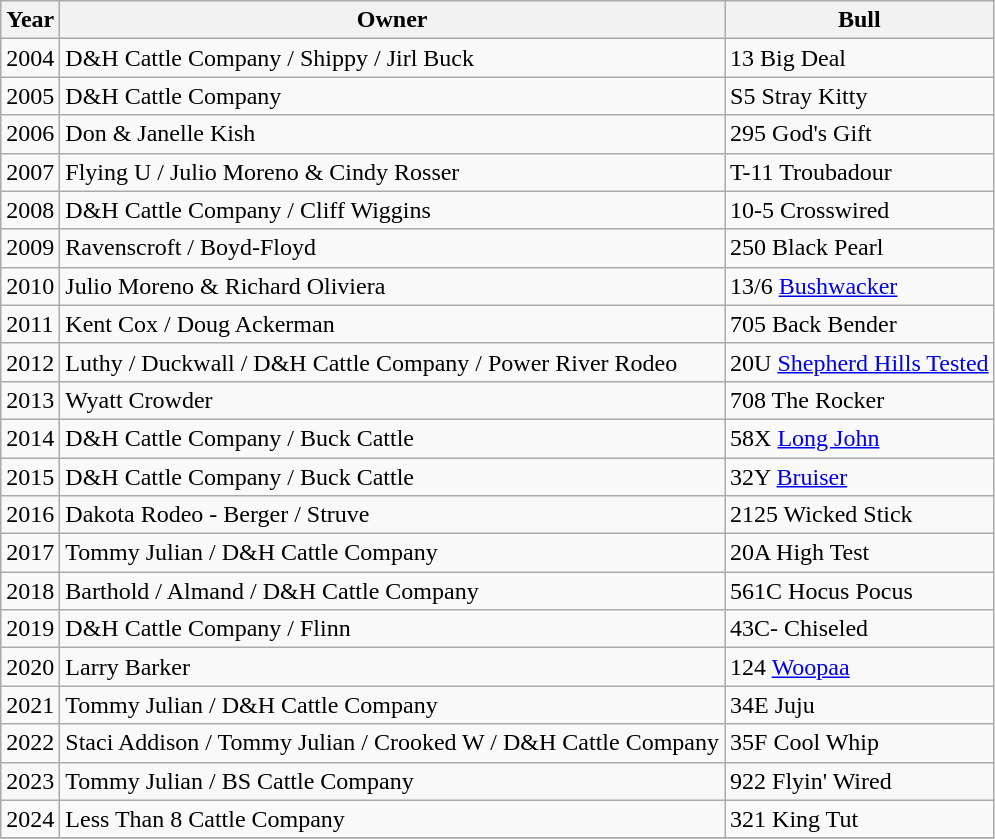<table class="wikitable">
<tr>
<th>Year</th>
<th>Owner</th>
<th>Bull</th>
</tr>
<tr>
<td>2004</td>
<td>D&H Cattle Company / Shippy / Jirl Buck</td>
<td>13 Big Deal</td>
</tr>
<tr>
<td>2005</td>
<td>D&H Cattle Company</td>
<td>S5 Stray Kitty</td>
</tr>
<tr>
<td>2006</td>
<td>Don & Janelle Kish</td>
<td>295 God's Gift</td>
</tr>
<tr>
<td>2007</td>
<td>Flying U / Julio Moreno & Cindy Rosser</td>
<td>T-11 Troubadour</td>
</tr>
<tr>
<td>2008</td>
<td>D&H Cattle Company / Cliff Wiggins</td>
<td>10-5 Crosswired</td>
</tr>
<tr>
<td>2009</td>
<td>Ravenscroft / Boyd-Floyd</td>
<td>250 Black Pearl</td>
</tr>
<tr>
<td>2010</td>
<td>Julio Moreno & Richard Oliviera</td>
<td>13/6 <a href='#'>Bushwacker</a></td>
</tr>
<tr>
<td>2011</td>
<td>Kent Cox / Doug Ackerman</td>
<td>705 Back Bender</td>
</tr>
<tr>
<td>2012</td>
<td>Luthy / Duckwall / D&H Cattle Company / Power River Rodeo</td>
<td>20U <a href='#'>Shepherd Hills Tested</a></td>
</tr>
<tr>
<td>2013</td>
<td>Wyatt Crowder</td>
<td>708 The Rocker</td>
</tr>
<tr>
<td>2014</td>
<td>D&H Cattle Company / Buck Cattle</td>
<td>58X <a href='#'>Long John</a></td>
</tr>
<tr>
<td>2015</td>
<td>D&H Cattle Company / Buck Cattle</td>
<td>32Y <a href='#'>Bruiser</a></td>
</tr>
<tr>
<td>2016</td>
<td>Dakota Rodeo - Berger / Struve</td>
<td>2125 Wicked Stick</td>
</tr>
<tr>
<td>2017</td>
<td>Tommy Julian / D&H Cattle Company</td>
<td>20A High Test</td>
</tr>
<tr>
<td>2018</td>
<td>Barthold / Almand / D&H Cattle Company</td>
<td>561C Hocus Pocus</td>
</tr>
<tr>
<td>2019</td>
<td>D&H Cattle Company / Flinn</td>
<td>43C- Chiseled</td>
</tr>
<tr>
<td>2020</td>
<td>Larry Barker</td>
<td>124 <a href='#'>Woopaa</a></td>
</tr>
<tr>
<td>2021</td>
<td>Tommy Julian / D&H Cattle Company</td>
<td>34E Juju</td>
</tr>
<tr>
<td>2022</td>
<td>Staci Addison / Tommy Julian / Crooked W / D&H Cattle Company</td>
<td>35F Cool Whip</td>
</tr>
<tr>
<td>2023</td>
<td>Tommy Julian / BS Cattle Company</td>
<td>922 Flyin' Wired</td>
</tr>
<tr>
<td>2024</td>
<td>Less Than 8 Cattle Company</td>
<td>321 King Tut</td>
</tr>
<tr>
</tr>
</table>
